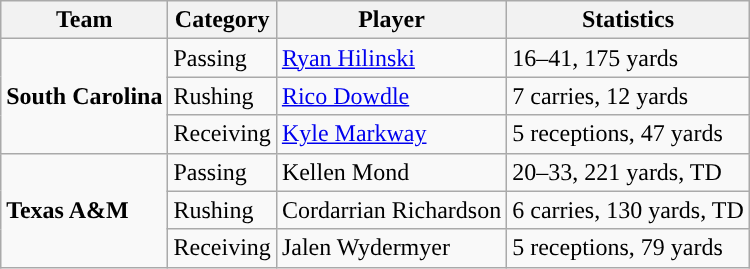<table class="wikitable" style="float: right;">
<tr>
<th>Team</th>
<th>Category</th>
<th>Player</th>
<th>Statistics</th>
</tr>
<tr>
<td rowspan=3><strong>South Carolina</strong></td>
<td>Passing</td>
<td><a href='#'>Ryan Hilinski</a></td>
<td>16–41, 175 yards</td>
</tr>
<tr>
<td>Rushing</td>
<td><a href='#'>Rico Dowdle</a></td>
<td>7 carries, 12 yards</td>
</tr>
<tr>
<td>Receiving</td>
<td><a href='#'>Kyle Markway</a></td>
<td>5 receptions, 47 yards</td>
</tr>
<tr>
<td rowspan=3><strong>Texas A&M</strong></td>
<td>Passing</td>
<td>Kellen Mond</td>
<td>20–33, 221 yards, TD</td>
</tr>
<tr>
<td>Rushing</td>
<td>Cordarrian Richardson</td>
<td>6 carries, 130 yards, TD</td>
</tr>
<tr>
<td>Receiving</td>
<td>Jalen Wydermyer</td>
<td>5 receptions, 79 yards</td>
</tr>
</table>
